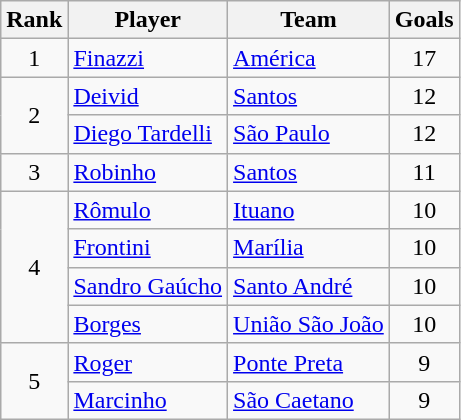<table class="wikitable">
<tr>
<th>Rank</th>
<th>Player</th>
<th>Team</th>
<th>Goals</th>
</tr>
<tr>
<td align=center>1</td>
<td> <a href='#'>Finazzi</a></td>
<td><a href='#'>América</a></td>
<td align=center>17</td>
</tr>
<tr>
<td align=center rowspan=2>2</td>
<td> <a href='#'>Deivid</a></td>
<td><a href='#'>Santos</a></td>
<td align=center>12</td>
</tr>
<tr>
<td> <a href='#'>Diego Tardelli</a></td>
<td><a href='#'>São Paulo</a></td>
<td align=center>12</td>
</tr>
<tr>
<td align=center>3</td>
<td> <a href='#'>Robinho</a></td>
<td><a href='#'>Santos</a></td>
<td align=center>11</td>
</tr>
<tr>
<td align=center rowspan=4>4</td>
<td> <a href='#'>Rômulo</a></td>
<td><a href='#'>Ituano</a></td>
<td align=center>10</td>
</tr>
<tr>
<td> <a href='#'>Frontini</a></td>
<td><a href='#'>Marília</a></td>
<td align=center>10</td>
</tr>
<tr>
<td> <a href='#'>Sandro Gaúcho</a></td>
<td><a href='#'>Santo André</a></td>
<td align=center>10</td>
</tr>
<tr>
<td> <a href='#'>Borges</a></td>
<td><a href='#'>União São João</a></td>
<td align=center>10</td>
</tr>
<tr>
<td align=center rowspan=2>5</td>
<td> <a href='#'>Roger</a></td>
<td><a href='#'>Ponte Preta</a></td>
<td align=center>9</td>
</tr>
<tr>
<td> <a href='#'>Marcinho</a></td>
<td><a href='#'>São Caetano</a></td>
<td align=center>9</td>
</tr>
</table>
